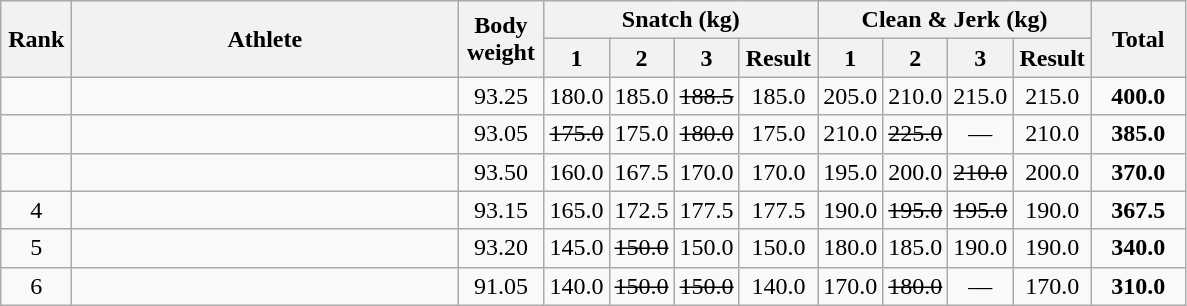<table class = "wikitable" style="text-align:center;">
<tr>
<th rowspan=2 width=40>Rank</th>
<th rowspan=2 width=250>Athlete</th>
<th rowspan=2 width=50>Body weight</th>
<th colspan=4>Snatch (kg)</th>
<th colspan=4>Clean & Jerk (kg)</th>
<th rowspan=2 width=55>Total</th>
</tr>
<tr>
<th width=35>1</th>
<th width=35>2</th>
<th width=35>3</th>
<th width=45>Result</th>
<th width=35>1</th>
<th width=35>2</th>
<th width=35>3</th>
<th width=45>Result</th>
</tr>
<tr>
<td></td>
<td align=left></td>
<td>93.25</td>
<td>180.0</td>
<td>185.0</td>
<td><s>188.5</s></td>
<td>185.0</td>
<td>205.0</td>
<td>210.0</td>
<td>215.0</td>
<td>215.0</td>
<td><strong>400.0</strong></td>
</tr>
<tr>
<td></td>
<td align=left></td>
<td>93.05</td>
<td><s>175.0</s></td>
<td>175.0</td>
<td><s>180.0</s></td>
<td>175.0</td>
<td>210.0</td>
<td><s>225.0</s></td>
<td>—</td>
<td>210.0</td>
<td><strong>385.0</strong></td>
</tr>
<tr>
<td></td>
<td align=left></td>
<td>93.50</td>
<td>160.0</td>
<td>167.5</td>
<td>170.0</td>
<td>170.0</td>
<td>195.0</td>
<td>200.0</td>
<td><s>210.0</s></td>
<td>200.0</td>
<td><strong>370.0</strong></td>
</tr>
<tr>
<td>4</td>
<td align=left></td>
<td>93.15</td>
<td>165.0</td>
<td>172.5</td>
<td>177.5</td>
<td>177.5</td>
<td>190.0</td>
<td><s>195.0</s></td>
<td><s>195.0</s></td>
<td>190.0</td>
<td><strong>367.5</strong></td>
</tr>
<tr>
<td>5</td>
<td align=left></td>
<td>93.20</td>
<td>145.0</td>
<td><s>150.0</s></td>
<td>150.0</td>
<td>150.0</td>
<td>180.0</td>
<td>185.0</td>
<td>190.0</td>
<td>190.0</td>
<td><strong>340.0</strong></td>
</tr>
<tr>
<td>6</td>
<td align=left></td>
<td>91.05</td>
<td>140.0</td>
<td><s>150.0</s></td>
<td><s>150.0</s></td>
<td>140.0</td>
<td>170.0</td>
<td><s>180.0</s></td>
<td>—</td>
<td>170.0</td>
<td><strong>310.0</strong></td>
</tr>
</table>
